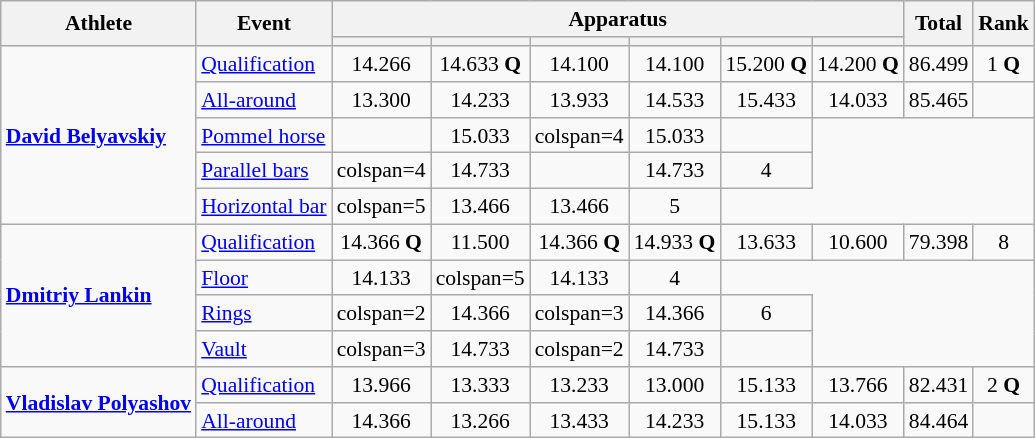<table class="wikitable" style="text-align:center; font-size:90%">
<tr>
<th rowspan=2>Athlete</th>
<th rowspan=2>Event</th>
<th colspan=6>Apparatus</th>
<th rowspan=2>Total</th>
<th rowspan=2>Rank</th>
</tr>
<tr style="font-size:95%">
<th></th>
<th></th>
<th></th>
<th></th>
<th></th>
<th></th>
</tr>
<tr>
<td rowspan=5 align=left><strong><a href='#'>David Belyavskiy</a></strong></td>
<td align=left><a href='#'>Qualification</a></td>
<td>14.266</td>
<td>14.633 <strong>Q</strong></td>
<td>14.100</td>
<td>14.100</td>
<td>15.200 <strong>Q</strong></td>
<td>14.200 <strong>Q</strong></td>
<td>86.499</td>
<td>1 <strong>Q</strong></td>
</tr>
<tr>
<td align=left><a href='#'>All-around</a></td>
<td>13.300</td>
<td>14.233</td>
<td>13.933</td>
<td>14.533</td>
<td>15.433</td>
<td>14.033</td>
<td>85.465</td>
<td></td>
</tr>
<tr>
<td align=left><a href='#'>Pommel horse</a></td>
<td></td>
<td>15.033</td>
<td>colspan=4 </td>
<td>15.033</td>
<td></td>
</tr>
<tr>
<td align=left><a href='#'>Parallel bars</a></td>
<td>colspan=4 </td>
<td>14.733</td>
<td></td>
<td>14.733</td>
<td>4</td>
</tr>
<tr>
<td align=left><a href='#'>Horizontal bar</a></td>
<td>colspan=5 </td>
<td>13.466</td>
<td>13.466</td>
<td>5</td>
</tr>
<tr>
<td rowspan=4 align=left><strong><a href='#'>Dmitriy Lankin</a></strong></td>
<td align=left><a href='#'>Qualification</a></td>
<td>14.366 <strong>Q</strong></td>
<td>11.500</td>
<td>14.366 <strong>Q</strong></td>
<td>14.933 <strong>Q</strong></td>
<td>13.633</td>
<td>10.600</td>
<td>79.398</td>
<td>8</td>
</tr>
<tr>
<td align=left><a href='#'>Floor</a></td>
<td>14.133</td>
<td>colspan=5 </td>
<td>14.133</td>
<td>4</td>
</tr>
<tr>
<td align=left><a href='#'>Rings</a></td>
<td>colspan=2 </td>
<td>14.366</td>
<td>colspan=3 </td>
<td>14.366</td>
<td>6</td>
</tr>
<tr>
<td align=left><a href='#'>Vault</a></td>
<td>colspan=3 </td>
<td>14.733</td>
<td>colspan=2 </td>
<td>14.733</td>
<td></td>
</tr>
<tr>
<td rowspan=2 align=left><strong><a href='#'>Vladislav Polyashov</a></strong></td>
<td align=left><a href='#'>Qualification</a></td>
<td>13.966</td>
<td>13.333</td>
<td>13.233</td>
<td>13.000</td>
<td>15.133</td>
<td>13.766</td>
<td>82.431</td>
<td>2 <strong>Q</strong></td>
</tr>
<tr>
<td align=left><a href='#'>All-around</a></td>
<td>14.366</td>
<td>13.266</td>
<td>13.433</td>
<td>14.233</td>
<td>15.133</td>
<td>14.033</td>
<td>84.464</td>
<td></td>
</tr>
</table>
